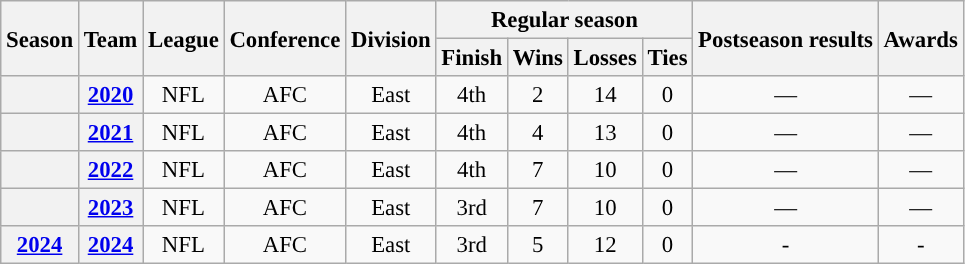<table class="wikitable" style="font-size:95%; text-align:center;">
<tr>
<th rowspan="2">Season</th>
<th rowspan="2">Team</th>
<th rowspan="2">League</th>
<th rowspan="2">Conference</th>
<th rowspan="2">Division</th>
<th colspan="4">Regular season</th>
<th rowspan="2">Postseason results</th>
<th rowspan="2">Awards</th>
</tr>
<tr>
<th>Finish</th>
<th>Wins</th>
<th>Losses</th>
<th>Ties</th>
</tr>
<tr>
<th></th>
<th><a href='#'>2020</a></th>
<td>NFL</td>
<td>AFC</td>
<td>East</td>
<td>4th</td>
<td>2</td>
<td>14</td>
<td>0</td>
<td>—</td>
<td>—</td>
</tr>
<tr>
<th></th>
<th><a href='#'>2021</a></th>
<td>NFL</td>
<td>AFC</td>
<td>East</td>
<td>4th</td>
<td>4</td>
<td>13</td>
<td>0</td>
<td>—</td>
<td>—</td>
</tr>
<tr>
<th></th>
<th><a href='#'>2022</a></th>
<td>NFL</td>
<td>AFC</td>
<td>East</td>
<td>4th</td>
<td>7</td>
<td>10</td>
<td>0</td>
<td>—</td>
<td>—</td>
</tr>
<tr>
<th></th>
<th><a href='#'>2023</a></th>
<td>NFL</td>
<td>AFC</td>
<td>East</td>
<td>3rd</td>
<td>7</td>
<td>10</td>
<td>0</td>
<td>—</td>
<td>—</td>
</tr>
<tr>
<th><a href='#'>2024</a></th>
<th><a href='#'>2024</a></th>
<td>NFL</td>
<td>AFC</td>
<td>East</td>
<td>3rd</td>
<td>5</td>
<td>12</td>
<td>0</td>
<td>-</td>
<td>-</td>
</tr>
</table>
